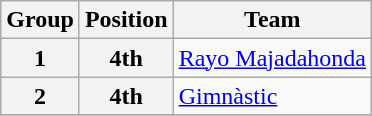<table class="wikitable">
<tr>
<th>Group</th>
<th>Position</th>
<th>Team</th>
</tr>
<tr>
<th>1</th>
<th>4th</th>
<td><a href='#'>Rayo Majadahonda</a></td>
</tr>
<tr>
<th>2</th>
<th>4th</th>
<td><a href='#'>Gimnàstic</a></td>
</tr>
<tr>
</tr>
</table>
